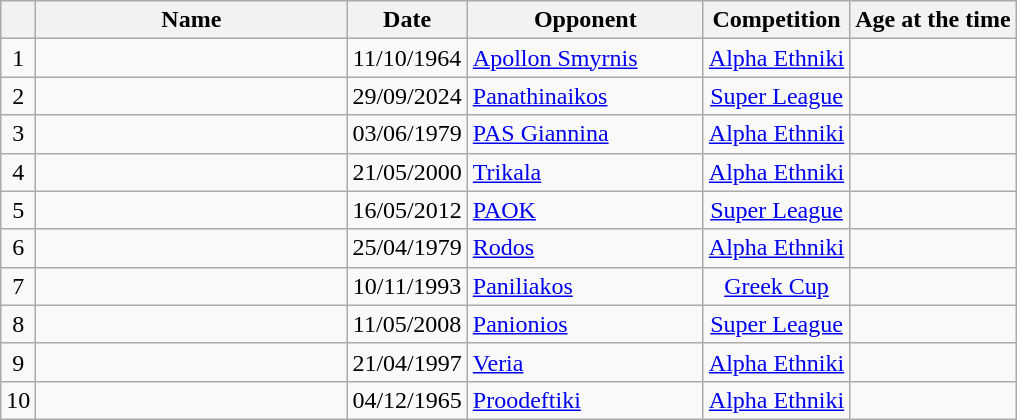<table class="wikitable sortable" style=text-align:center;>
<tr>
<th></th>
<th width=200>Name</th>
<th>Date</th>
<th width=150>Opponent</th>
<th>Competition</th>
<th>Age at the time</th>
</tr>
<tr>
<td>1</td>
<td align=left></td>
<td>11/10/1964</td>
<td align=left><a href='#'>Apollon Smyrnis</a></td>
<td><a href='#'>Alpha Ethniki</a></td>
<td align=left></td>
</tr>
<tr>
<td>2</td>
<td align=left></td>
<td>29/09/2024</td>
<td align=left><a href='#'>Panathinaikos</a></td>
<td><a href='#'>Super League</a></td>
<td align=left></td>
</tr>
<tr>
<td>3</td>
<td align=left></td>
<td>03/06/1979</td>
<td align=left><a href='#'>PAS Giannina</a></td>
<td><a href='#'>Alpha Ethniki</a></td>
<td align=left></td>
</tr>
<tr>
<td>4</td>
<td align=left></td>
<td>21/05/2000</td>
<td align=left><a href='#'>Trikala</a></td>
<td><a href='#'>Alpha Ethniki</a></td>
<td align=left></td>
</tr>
<tr>
<td>5</td>
<td align=left></td>
<td>16/05/2012</td>
<td align=left><a href='#'>PAOK</a></td>
<td><a href='#'>Super League</a></td>
<td align=left></td>
</tr>
<tr>
<td>6</td>
<td align=left></td>
<td>25/04/1979</td>
<td align=left><a href='#'>Rodos</a></td>
<td><a href='#'>Alpha Ethniki</a></td>
<td align=left></td>
</tr>
<tr>
<td>7</td>
<td align=left></td>
<td>10/11/1993</td>
<td align=left><a href='#'>Paniliakos</a></td>
<td><a href='#'>Greek Cup</a></td>
<td align=left></td>
</tr>
<tr>
<td>8</td>
<td align=left></td>
<td>11/05/2008</td>
<td align=left><a href='#'>Panionios</a></td>
<td><a href='#'>Super League</a></td>
<td align=left></td>
</tr>
<tr>
<td>9</td>
<td align=left></td>
<td>21/04/1997</td>
<td align=left><a href='#'>Veria</a></td>
<td><a href='#'>Alpha Ethniki</a></td>
<td align=left></td>
</tr>
<tr>
<td>10</td>
<td align=left></td>
<td>04/12/1965</td>
<td align=left><a href='#'>Proodeftiki</a></td>
<td><a href='#'>Alpha Ethniki</a></td>
<td align=left></td>
</tr>
</table>
